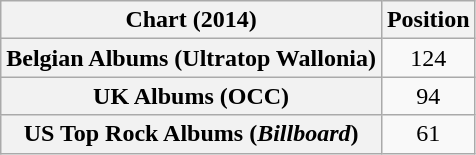<table class="wikitable plainrowheaders sortable" style="text-align:center">
<tr>
<th scope="col">Chart (2014)</th>
<th scope="col">Position</th>
</tr>
<tr>
<th scope="row">Belgian Albums (Ultratop Wallonia)</th>
<td>124</td>
</tr>
<tr>
<th scope="row">UK Albums (OCC)</th>
<td>94</td>
</tr>
<tr>
<th scope="row">US Top Rock Albums (<em>Billboard</em>)</th>
<td>61</td>
</tr>
</table>
